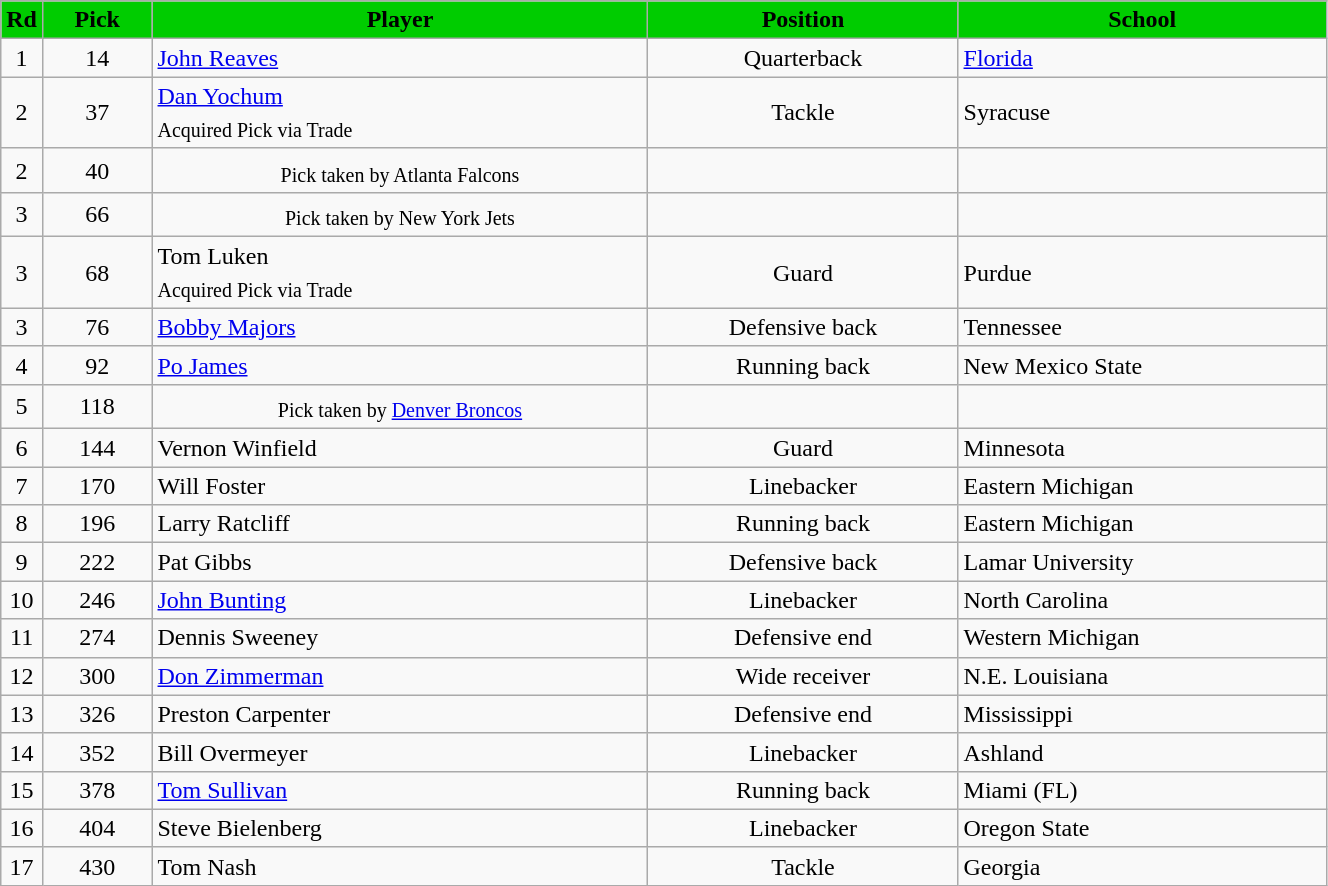<table class="wikitable sortable sortable" style="width:70%">
<tr>
<th style="background:#00cc00;" width=1%><strong>Rd</strong></th>
<th !width=1% style="background:#00cc00;"><strong>Pick</strong></th>
<th !width=8% style="background:#00cc00;"><strong>Player</strong></th>
<th !width=2% style="background:#00cc00;"><strong>Position</strong></th>
<th !width=8% style="background:#00cc00;"><strong>School</strong></th>
</tr>
<tr align="center">
<td>1</td>
<td>14</td>
<td - align=left><a href='#'>John Reaves</a></td>
<td>Quarterback</td>
<td - align=left><a href='#'>Florida</a></td>
</tr>
<tr align="center" bgcolor="">
<td>2</td>
<td>37</td>
<td - align=left><a href='#'>Dan Yochum</a> <br><sub> Acquired Pick via Trade</sub></td>
<td>Tackle</td>
<td - align=left>Syracuse</td>
</tr>
<tr align="center" bgcolor="">
<td>2</td>
<td>40</td>
<td><sub> Pick taken by Atlanta Falcons</sub></td>
<td></td>
<td></td>
</tr>
<tr align="center" bgcolor="">
<td>3</td>
<td>66</td>
<td><sub> Pick taken by New York Jets</sub></td>
<td></td>
<td></td>
</tr>
<tr align="center">
<td>3</td>
<td>68</td>
<td - align=left>Tom Luken <br><sub> Acquired Pick via Trade</sub></td>
<td>Guard</td>
<td - align=left>Purdue</td>
</tr>
<tr align="center" bgcolor="">
<td>3</td>
<td>76</td>
<td - align=left><a href='#'>Bobby Majors</a></td>
<td>Defensive back</td>
<td - align=left>Tennessee</td>
</tr>
<tr align="center" bgcolor="">
<td>4</td>
<td>92</td>
<td - align=left><a href='#'>Po James</a></td>
<td>Running back</td>
<td - align=left>New Mexico State</td>
</tr>
<tr align="center" bgcolor="">
<td>5</td>
<td>118</td>
<td><sub> Pick taken by <a href='#'>Denver Broncos</a></sub></td>
<td></td>
</tr>
<tr align="center" bgcolor="">
<td>6</td>
<td>144</td>
<td - align=left>Vernon Winfield</td>
<td>Guard</td>
<td - align=left>Minnesota</td>
</tr>
<tr align="center">
<td>7</td>
<td>170</td>
<td - align=left>Will Foster</td>
<td>Linebacker</td>
<td - align=left>Eastern Michigan</td>
</tr>
<tr align="center">
<td>8</td>
<td>196</td>
<td - align=left>Larry Ratcliff</td>
<td>Running back</td>
<td - align=left>Eastern Michigan</td>
</tr>
<tr align="center">
<td>9</td>
<td>222</td>
<td - align=left>Pat Gibbs</td>
<td>Defensive back</td>
<td - align=left>Lamar University</td>
</tr>
<tr align="center">
<td>10</td>
<td>246</td>
<td - align=left><a href='#'>John Bunting</a></td>
<td>Linebacker</td>
<td - align=left>North Carolina</td>
</tr>
<tr align="center">
<td>11</td>
<td>274</td>
<td - align=left>Dennis Sweeney</td>
<td>Defensive end</td>
<td - align=left>Western Michigan</td>
</tr>
<tr align="center">
<td>12</td>
<td>300</td>
<td - align=left><a href='#'>Don Zimmerman</a></td>
<td>Wide receiver</td>
<td - align=left>N.E. Louisiana</td>
</tr>
<tr align="center">
<td>13</td>
<td>326</td>
<td - align=left>Preston Carpenter</td>
<td>Defensive end</td>
<td - align=left>Mississippi</td>
</tr>
<tr align="center">
<td>14</td>
<td>352</td>
<td - align=left>Bill Overmeyer</td>
<td>Linebacker</td>
<td - align=left>Ashland</td>
</tr>
<tr align="center">
<td>15</td>
<td>378</td>
<td - align=left><a href='#'>Tom Sullivan</a></td>
<td>Running back</td>
<td - align=left>Miami (FL)</td>
</tr>
<tr align="center">
<td>16</td>
<td>404</td>
<td - align=left>Steve Bielenberg</td>
<td>Linebacker</td>
<td - align=left>Oregon State</td>
</tr>
<tr align="center">
<td>17</td>
<td>430</td>
<td - align=left>Tom Nash</td>
<td>Tackle</td>
<td - align=left>Georgia</td>
</tr>
</table>
